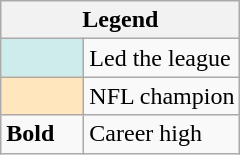<table class="wikitable">
<tr>
<th colspan="2">Legend</th>
</tr>
<tr>
<td style="background:#cfecec; width:3em;"></td>
<td>Led the league</td>
</tr>
<tr>
<td style="background:#ffe6bd; width:3em;"></td>
<td>NFL champion</td>
</tr>
<tr>
<td><strong>Bold</strong></td>
<td>Career high</td>
</tr>
</table>
